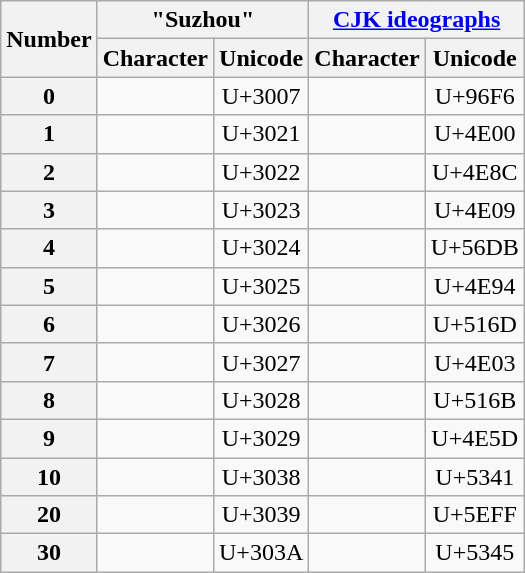<table class="wikitable" border="1" style="text-align:center">
<tr>
<th rowspan="2">Number</th>
<th colspan="2">"Suzhou"</th>
<th colspan="2"><a href='#'>CJK ideographs</a></th>
</tr>
<tr>
<th>Character</th>
<th>Unicode</th>
<th>Character</th>
<th>Unicode</th>
</tr>
<tr>
<th>0</th>
<td><span></span></td>
<td>U+3007</td>
<td><span></span></td>
<td>U+96F6</td>
</tr>
<tr>
<th>1</th>
<td><span></span></td>
<td>U+3021</td>
<td><span></span></td>
<td>U+4E00</td>
</tr>
<tr>
<th>2</th>
<td><span></span></td>
<td>U+3022</td>
<td><span></span></td>
<td>U+4E8C</td>
</tr>
<tr>
<th>3</th>
<td><span></span></td>
<td>U+3023</td>
<td><span></span></td>
<td>U+4E09</td>
</tr>
<tr>
<th>4</th>
<td><span></span></td>
<td>U+3024</td>
<td><span></span></td>
<td>U+56DB</td>
</tr>
<tr>
<th>5</th>
<td><span></span></td>
<td>U+3025</td>
<td><span></span></td>
<td>U+4E94</td>
</tr>
<tr>
<th>6</th>
<td><span></span></td>
<td>U+3026</td>
<td><span></span></td>
<td>U+516D</td>
</tr>
<tr>
<th>7</th>
<td><span></span></td>
<td>U+3027</td>
<td><span></span></td>
<td>U+4E03</td>
</tr>
<tr>
<th>8</th>
<td><span></span></td>
<td>U+3028</td>
<td><span></span></td>
<td>U+516B</td>
</tr>
<tr>
<th>9</th>
<td><span></span></td>
<td>U+3029</td>
<td><span></span></td>
<td>U+4E5D</td>
</tr>
<tr>
<th>10</th>
<td><span></span></td>
<td>U+3038</td>
<td><span></span></td>
<td>U+5341</td>
</tr>
<tr>
<th>20</th>
<td><span></span></td>
<td>U+3039</td>
<td><span></span></td>
<td>U+5EFF</td>
</tr>
<tr>
<th>30</th>
<td><span></span></td>
<td>U+303A</td>
<td><span></span></td>
<td>U+5345</td>
</tr>
</table>
